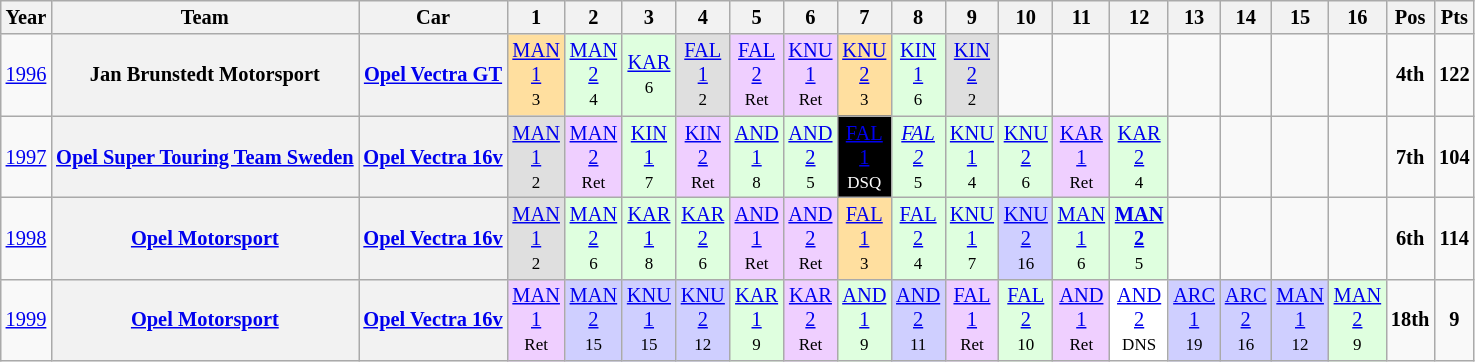<table class="wikitable" style="text-align:center; font-size:85%">
<tr>
<th>Year</th>
<th>Team</th>
<th>Car</th>
<th>1</th>
<th>2</th>
<th>3</th>
<th>4</th>
<th>5</th>
<th>6</th>
<th>7</th>
<th>8</th>
<th>9</th>
<th>10</th>
<th>11</th>
<th>12</th>
<th>13</th>
<th>14</th>
<th>15</th>
<th>16</th>
<th>Pos</th>
<th>Pts</th>
</tr>
<tr>
<td><a href='#'>1996</a></td>
<th nowrap>Jan Brunstedt Motorsport</th>
<th nowrap><a href='#'>Opel Vectra GT</a></th>
<td style="background:#FFDF9F;"><a href='#'>MAN<br>1</a><br><small>3</small></td>
<td style="background:#DFFFDF;"><a href='#'>MAN<br>2</a><br><small>4</small></td>
<td style="background:#DFFFDF;"><a href='#'>KAR</a><br><small>6</small></td>
<td style="background:#DFDFDF;"><a href='#'>FAL<br>1</a><br><small>2</small></td>
<td style="background:#EFCFFF;"><a href='#'>FAL<br>2</a><br><small>Ret</small></td>
<td style="background:#EFCFFF;"><a href='#'>KNU<br>1</a><br><small>Ret</small></td>
<td style="background:#FFDF9F;"><a href='#'>KNU<br>2</a><br><small>3</small></td>
<td style="background:#DFFFDF;"><a href='#'>KIN<br>1</a><br><small>6</small></td>
<td style="background:#DFDFDF;"><a href='#'>KIN<br>2</a><br><small>2</small></td>
<td></td>
<td></td>
<td></td>
<td></td>
<td></td>
<td></td>
<td></td>
<td><strong>4th</strong></td>
<td><strong>122</strong></td>
</tr>
<tr>
<td><a href='#'>1997</a></td>
<th nowrap><a href='#'>Opel Super Touring Team Sweden</a></th>
<th nowrap><a href='#'>Opel Vectra 16v</a></th>
<td style="background:#DFDFDF;"><a href='#'>MAN<br>1</a><br><small>2</small></td>
<td style="background:#EFCFFF;"><a href='#'>MAN<br>2</a><br><small>Ret</small></td>
<td style="background:#DFFFDF;"><a href='#'>KIN<br>1</a><br><small>7</small></td>
<td style="background:#EFCFFF;"><a href='#'>KIN<br>2</a><br><small>Ret</small></td>
<td style="background:#DFFFDF;"><a href='#'>AND<br>1</a><br><small>8</small></td>
<td style="background:#DFFFDF;"><a href='#'>AND<br>2</a><br><small>5</small></td>
<td style="background:#000000; color:white"><a href='#'><span>FAL<br>1</span></a><br><small>DSQ</small></td>
<td style="background:#DFFFDF;"><em><a href='#'>FAL<br>2</a></em><br><small>5</small></td>
<td style="background:#DFFFDF;"><a href='#'>KNU<br>1</a><br><small>4</small></td>
<td style="background:#DFFFDF;"><a href='#'>KNU<br>2</a><br><small>6</small></td>
<td style="background:#EFCFFF;"><a href='#'>KAR<br>1</a><br><small>Ret</small></td>
<td style="background:#DFFFDF;"><a href='#'>KAR<br>2</a><br><small>4</small></td>
<td></td>
<td></td>
<td></td>
<td></td>
<td><strong>7th</strong></td>
<td><strong>104</strong></td>
</tr>
<tr>
<td><a href='#'>1998</a></td>
<th nowrap><a href='#'>Opel Motorsport</a></th>
<th nowrap><a href='#'>Opel Vectra 16v</a></th>
<td style="background:#DFDFDF;"><a href='#'>MAN<br>1</a><br><small>2</small></td>
<td style="background:#DFFFDF;"><a href='#'>MAN<br>2</a><br><small>6</small></td>
<td style="background:#DFFFDF;"><a href='#'>KAR<br>1</a><br><small>8</small></td>
<td style="background:#DFFFDF;"><a href='#'>KAR<br>2</a><br><small>6</small></td>
<td style="background:#EFCFFF;"><a href='#'>AND<br>1</a><br><small>Ret</small></td>
<td style="background:#EFCFFF;"><a href='#'>AND<br>2</a><br><small>Ret</small></td>
<td style="background:#FFDF9F;"><a href='#'>FAL<br>1</a><br><small>3</small></td>
<td style="background:#DFFFDF;"><a href='#'>FAL<br>2</a><br><small>4</small></td>
<td style="background:#DFFFDF;"><a href='#'>KNU<br>1</a><br><small>7</small></td>
<td style="background:#CFCFFF;"><a href='#'>KNU<br>2</a><br><small>16</small></td>
<td style="background:#DFFFDF;"><a href='#'>MAN<br>1</a><br><small>6</small></td>
<td style="background:#DFFFDF;"><strong><a href='#'>MAN<br>2</a></strong><br><small>5</small></td>
<td></td>
<td></td>
<td></td>
<td></td>
<td><strong>6th</strong></td>
<td><strong>114</strong></td>
</tr>
<tr>
<td><a href='#'>1999</a></td>
<th nowrap><a href='#'>Opel Motorsport</a></th>
<th nowrap><a href='#'>Opel Vectra 16v</a></th>
<td style="background:#EFCFFF;"><a href='#'>MAN<br>1</a><br><small>Ret</small></td>
<td style="background:#CFCFFF;"><a href='#'>MAN<br>2</a><br><small>15</small></td>
<td style="background:#CFCFFF;"><a href='#'>KNU<br>1</a><br><small>15</small></td>
<td style="background:#CFCFFF;"><a href='#'>KNU<br>2</a><br><small>12</small></td>
<td style="background:#DFFFDF;"><a href='#'>KAR<br>1</a><br><small>9</small></td>
<td style="background:#EFCFFF;"><a href='#'>KAR<br>2</a><br><small>Ret</small></td>
<td style="background:#DFFFDF;"><a href='#'>AND<br>1</a><br><small>9</small></td>
<td style="background:#CFCFFF;"><a href='#'>AND<br>2</a><br><small>11</small></td>
<td style="background:#EFCFFF;"><a href='#'>FAL<br>1</a><br><small>Ret</small></td>
<td style="background:#DFFFDF;"><a href='#'>FAL<br>2</a><br><small>10</small></td>
<td style="background:#EFCFFF;"><a href='#'>AND<br>1</a><br><small>Ret</small></td>
<td style="background:#FFFFFF;"><a href='#'>AND<br>2</a><br><small>DNS</small></td>
<td style="background:#CFCFFF;"><a href='#'>ARC<br>1</a><br><small>19</small></td>
<td style="background:#CFCFFF;"><a href='#'>ARC<br>2</a><br><small>16</small></td>
<td style="background:#CFCFFF;"><a href='#'>MAN<br>1</a><br><small>12</small></td>
<td style="background:#DFFFDF;"><a href='#'>MAN<br>2</a><br><small>9</small></td>
<td><strong>18th</strong></td>
<td><strong>9</strong></td>
</tr>
</table>
